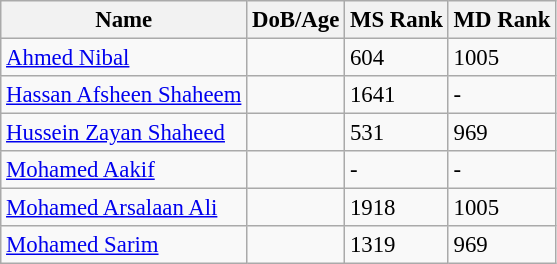<table class="wikitable" style="text-align: left; font-size:95%;">
<tr>
<th>Name</th>
<th>DoB/Age</th>
<th>MS Rank</th>
<th>MD Rank</th>
</tr>
<tr>
<td><a href='#'>Ahmed Nibal</a></td>
<td></td>
<td>604</td>
<td>1005</td>
</tr>
<tr>
<td><a href='#'>Hassan Afsheen Shaheem</a></td>
<td></td>
<td>1641</td>
<td>-</td>
</tr>
<tr>
<td><a href='#'>Hussein Zayan Shaheed</a></td>
<td></td>
<td>531</td>
<td>969</td>
</tr>
<tr>
<td><a href='#'>Mohamed Aakif</a></td>
<td></td>
<td>-</td>
<td>-</td>
</tr>
<tr>
<td><a href='#'>Mohamed Arsalaan Ali</a></td>
<td></td>
<td>1918</td>
<td>1005</td>
</tr>
<tr>
<td><a href='#'>Mohamed Sarim</a></td>
<td></td>
<td>1319</td>
<td>969</td>
</tr>
</table>
